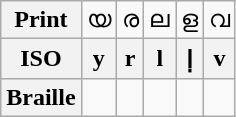<table class="wikitable Unicode" style="text-align:center;">
<tr>
<th>Print</th>
<td>യ</td>
<td>ര</td>
<td>ല</td>
<td>ള</td>
<td>വ</td>
</tr>
<tr>
<th>ISO</th>
<th>y</th>
<th>r</th>
<th>l</th>
<th>ḷ</th>
<th>v</th>
</tr>
<tr>
<th>Braille</th>
<td></td>
<td></td>
<td></td>
<td></td>
<td></td>
</tr>
</table>
